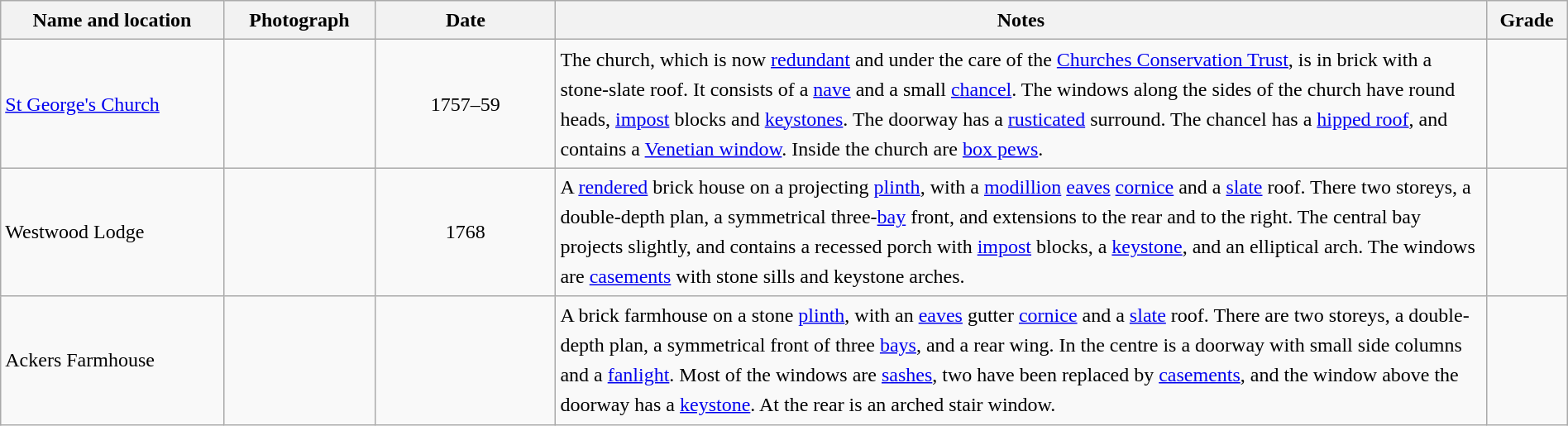<table class="wikitable sortable plainrowheaders" style="width:100%; border:0; text-align:left; line-height:150%;">
<tr>
<th scope="col"  style="width:150px">Name and location</th>
<th scope="col"  style="width:100px" class="unsortable">Photograph</th>
<th scope="col"  style="width:120px">Date</th>
<th scope="col"  style="width:650px" class="unsortable">Notes</th>
<th scope="col"  style="width:50px">Grade</th>
</tr>
<tr>
<td><a href='#'>St George's Church</a><br><small></small></td>
<td></td>
<td align="center">1757–59</td>
<td>The church, which is now <a href='#'>redundant</a> and under the care of the <a href='#'>Churches Conservation Trust</a>, is in brick with a stone-slate roof. It consists of a <a href='#'>nave</a> and a small <a href='#'>chancel</a>. The windows along the sides of the church have round heads, <a href='#'>impost</a> blocks and <a href='#'>keystones</a>. The doorway has a <a href='#'>rusticated</a> surround. The chancel has a <a href='#'>hipped roof</a>, and contains a <a href='#'>Venetian window</a>. Inside the church are <a href='#'>box pews</a>.</td>
<td align="center" ></td>
</tr>
<tr>
<td>Westwood Lodge<br><small></small></td>
<td></td>
<td align="center">1768</td>
<td>A <a href='#'>rendered</a> brick house on a projecting <a href='#'>plinth</a>, with a <a href='#'>modillion</a> <a href='#'>eaves</a> <a href='#'>cornice</a> and a <a href='#'>slate</a> roof. There two storeys, a double-depth plan, a symmetrical three-<a href='#'>bay</a> front, and extensions to the rear and to the right. The central bay projects slightly, and contains a recessed porch with <a href='#'>impost</a> blocks, a <a href='#'>keystone</a>, and an elliptical arch. The windows are <a href='#'>casements</a> with stone sills and keystone arches.</td>
<td align="center" ></td>
</tr>
<tr>
<td>Ackers Farmhouse<br><small></small></td>
<td></td>
<td align="center"></td>
<td>A brick farmhouse on a stone <a href='#'>plinth</a>, with an <a href='#'>eaves</a> gutter <a href='#'>cornice</a> and a <a href='#'>slate</a> roof. There are two storeys, a double-depth plan, a symmetrical front of three <a href='#'>bays</a>, and a rear wing. In the centre is a doorway with small side columns and a <a href='#'>fanlight</a>. Most of the windows are <a href='#'>sashes</a>, two have been replaced by <a href='#'>casements</a>, and the window above the doorway has a <a href='#'>keystone</a>. At the rear is an arched stair window.</td>
<td align="center" ></td>
</tr>
<tr>
</tr>
</table>
